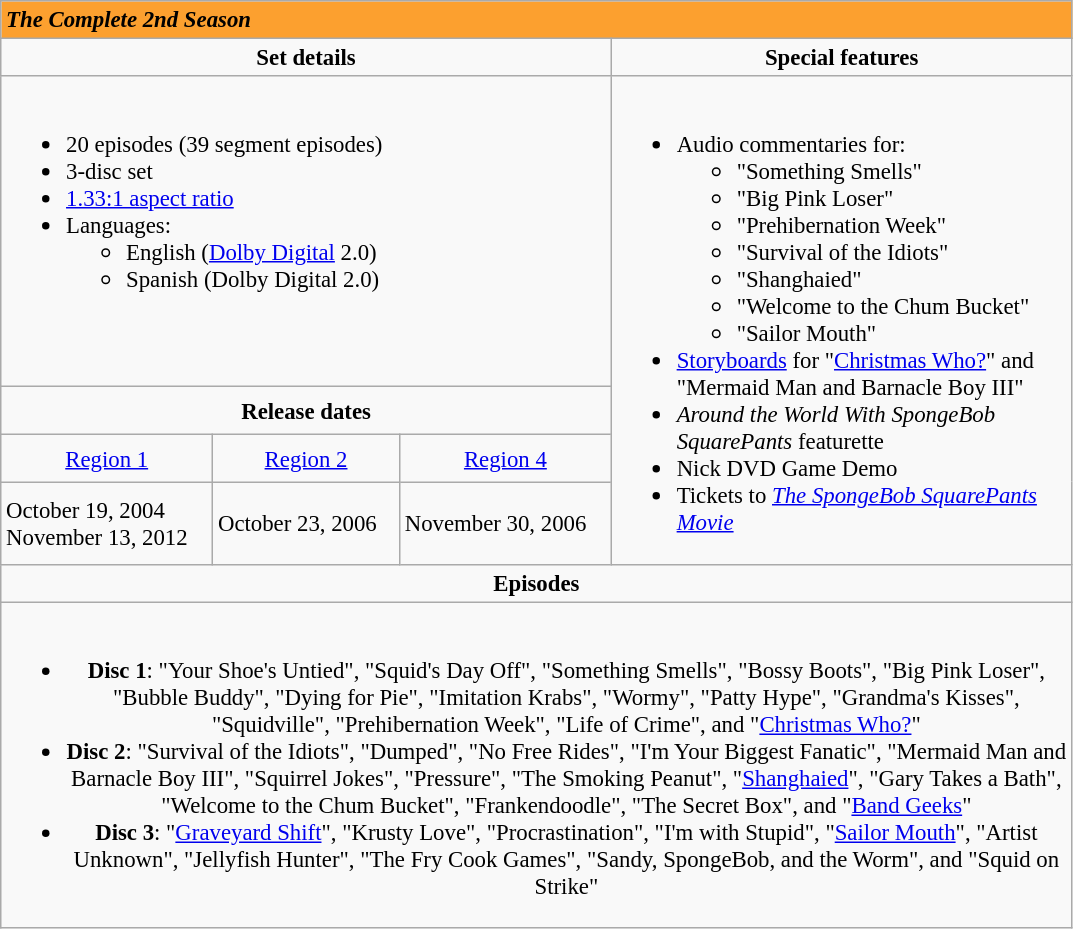<table class="wikitable" style="font-size: 95%;">
<tr style="background:#FCA02F; color:#000;">
<td colspan="4"><strong><em>The Complete 2nd Season</em></strong></td>
</tr>
<tr valign="top">
<td style="text-align:center; width:400px;" colspan="3"><strong>Set details</strong></td>
<td style="width:300px; text-align:center;"><strong>Special features</strong></td>
</tr>
<tr valign="top">
<td colspan="3" style="text-align:left; width:400px;"><br><ul><li>20 episodes (39 segment episodes)</li><li>3-disc set</li><li><a href='#'>1.33:1 aspect ratio</a></li><li>Languages:<ul><li>English (<a href='#'>Dolby Digital</a> 2.0)</li><li>Spanish (Dolby Digital 2.0)</li></ul></li></ul></td>
<td rowspan="4" style="text-align:left; width:300px;"><br><ul><li>Audio commentaries for:<ul><li>"Something Smells"</li><li>"Big Pink Loser"</li><li>"Prehibernation Week"</li><li>"Survival of the Idiots"</li><li>"Shanghaied"</li><li>"Welcome to the Chum Bucket"</li><li>"Sailor Mouth"</li></ul></li><li><a href='#'>Storyboards</a> for "<a href='#'>Christmas Who?</a>" and "Mermaid Man and Barnacle Boy III"</li><li><em>Around the World With SpongeBob SquarePants</em> featurette</li><li>Nick DVD Game Demo</li><li>Tickets to <em><a href='#'>The SpongeBob SquarePants Movie</a></em></li></ul></td>
</tr>
<tr>
<td colspan="3" style="text-align:center;"><strong>Release dates</strong></td>
</tr>
<tr>
<td style="text-align:center;"><a href='#'>Region 1</a></td>
<td style="text-align:center;"><a href='#'>Region 2</a></td>
<td style="text-align:center;"><a href='#'>Region 4</a></td>
</tr>
<tr>
<td>October 19, 2004<br>November 13, 2012</td>
<td>October 23, 2006</td>
<td>November 30, 2006</td>
</tr>
<tr>
<td style="text-align:center; width:400px;" colspan="4"><strong>Episodes</strong></td>
</tr>
<tr>
<td style="text-align:center; width:400px;" colspan="4"><br><ul><li><strong>Disc 1</strong>: "Your Shoe's Untied", "Squid's Day Off", "Something Smells", "Bossy Boots", "Big Pink Loser", "Bubble Buddy", "Dying for Pie", "Imitation Krabs", "Wormy", "Patty Hype", "Grandma's Kisses", "Squidville", "Prehibernation Week", "Life of Crime", and "<a href='#'>Christmas Who?</a>"</li><li><strong>Disc 2</strong>: "Survival of the Idiots", "Dumped", "No Free Rides", "I'm Your Biggest Fanatic", "Mermaid Man and Barnacle Boy III", "Squirrel Jokes", "Pressure", "The Smoking Peanut", "<a href='#'>Shanghaied</a>", "Gary Takes a Bath", "Welcome to the Chum Bucket", "Frankendoodle", "The Secret Box", and "<a href='#'>Band Geeks</a>"</li><li><strong>Disc 3</strong>: "<a href='#'>Graveyard Shift</a>", "Krusty Love", "Procrastination", "I'm with Stupid", "<a href='#'>Sailor Mouth</a>", "Artist Unknown", "Jellyfish Hunter", "The Fry Cook Games", "Sandy, SpongeBob, and the Worm", and "Squid on Strike"</li></ul></td>
</tr>
</table>
